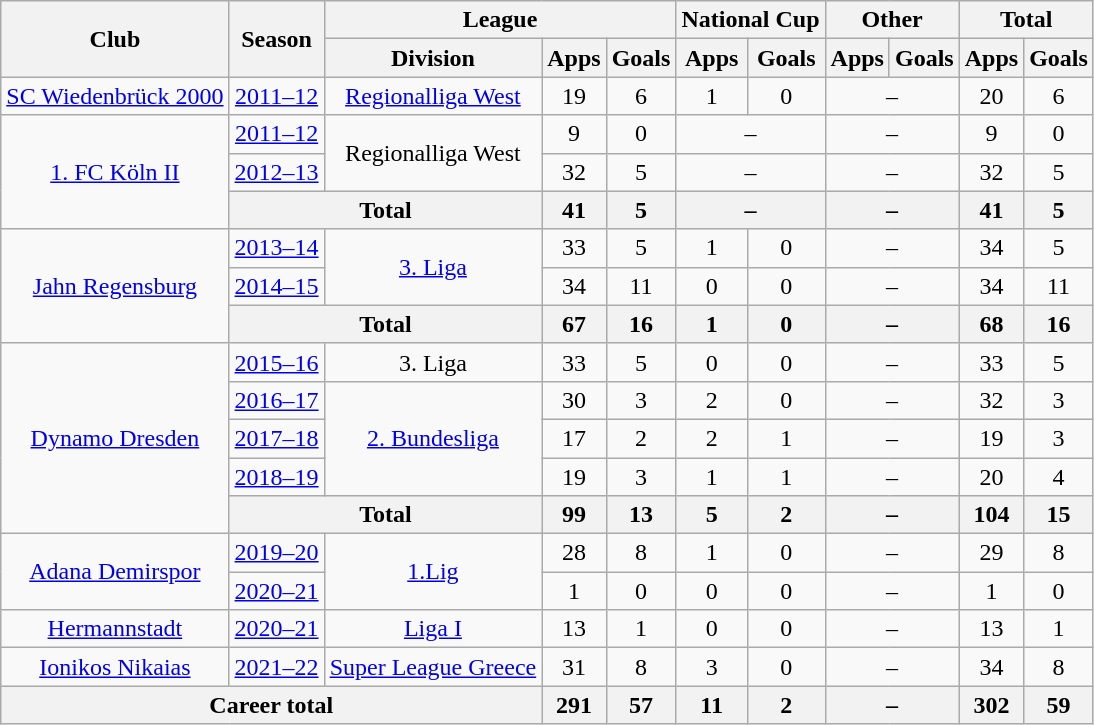<table class="wikitable" style="text-align:center">
<tr>
<th rowspan="2">Club</th>
<th rowspan="2">Season</th>
<th colspan="3">League</th>
<th colspan="2">National Cup</th>
<th colspan="2">Other</th>
<th colspan="2">Total</th>
</tr>
<tr>
<th>Division</th>
<th>Apps</th>
<th>Goals</th>
<th>Apps</th>
<th>Goals</th>
<th>Apps</th>
<th>Goals</th>
<th>Apps</th>
<th>Goals</th>
</tr>
<tr>
<td><a href='#'>SC Wiedenbrück 2000</a></td>
<td><a href='#'>2011–12</a></td>
<td><a href='#'>Regionalliga West</a></td>
<td>19</td>
<td>6</td>
<td>1</td>
<td>0</td>
<td colspan="2">–</td>
<td>20</td>
<td>6</td>
</tr>
<tr>
<td rowspan="3"><a href='#'>1. FC Köln II</a></td>
<td><a href='#'>2011–12</a></td>
<td rowspan="2">Regionalliga West</td>
<td>9</td>
<td>0</td>
<td colspan="2">–</td>
<td colspan="2">–</td>
<td>9</td>
<td>0</td>
</tr>
<tr>
<td><a href='#'>2012–13</a></td>
<td>32</td>
<td>5</td>
<td colspan="2">–</td>
<td colspan="2">–</td>
<td>32</td>
<td>5</td>
</tr>
<tr>
<th colspan="2">Total</th>
<th>41</th>
<th>5</th>
<th colspan="2">–</th>
<th colspan="2">–</th>
<th>41</th>
<th>5</th>
</tr>
<tr>
<td rowspan="3"><a href='#'>Jahn Regensburg</a></td>
<td><a href='#'>2013–14</a></td>
<td rowspan="2"><a href='#'>3. Liga</a></td>
<td>33</td>
<td>5</td>
<td>1</td>
<td>0</td>
<td colspan="2">–</td>
<td>34</td>
<td>5</td>
</tr>
<tr>
<td><a href='#'>2014–15</a></td>
<td>34</td>
<td>11</td>
<td>0</td>
<td>0</td>
<td colspan="2">–</td>
<td>34</td>
<td>11</td>
</tr>
<tr>
<th colspan="2">Total</th>
<th>67</th>
<th>16</th>
<th>1</th>
<th>0</th>
<th colspan="2">–</th>
<th>68</th>
<th>16</th>
</tr>
<tr>
<td rowspan="5"><a href='#'>Dynamo Dresden</a></td>
<td><a href='#'>2015–16</a></td>
<td>3. Liga</td>
<td>33</td>
<td>5</td>
<td>0</td>
<td>0</td>
<td colspan="2">–</td>
<td>33</td>
<td>5</td>
</tr>
<tr>
<td><a href='#'>2016–17</a></td>
<td rowspan="3"><a href='#'>2. Bundesliga</a></td>
<td>30</td>
<td>3</td>
<td>2</td>
<td>0</td>
<td colspan="2">–</td>
<td>32</td>
<td>3</td>
</tr>
<tr>
<td><a href='#'>2017–18</a></td>
<td>17</td>
<td>2</td>
<td>2</td>
<td>1</td>
<td colspan="2">–</td>
<td>19</td>
<td>3</td>
</tr>
<tr>
<td><a href='#'>2018–19</a></td>
<td>19</td>
<td>3</td>
<td>1</td>
<td>1</td>
<td colspan="2">–</td>
<td>20</td>
<td>4</td>
</tr>
<tr>
<th colspan="2">Total</th>
<th>99</th>
<th>13</th>
<th>5</th>
<th>2</th>
<th colspan="2">–</th>
<th>104</th>
<th>15</th>
</tr>
<tr>
<td rowspan="2"><a href='#'>Adana Demirspor</a></td>
<td><a href='#'>2019–20</a></td>
<td rowspan="2"><a href='#'>1.Lig</a></td>
<td>28</td>
<td>8</td>
<td>1</td>
<td>0</td>
<td colspan="2">–</td>
<td>29</td>
<td>8</td>
</tr>
<tr>
<td><a href='#'>2020–21</a></td>
<td>1</td>
<td>0</td>
<td>0</td>
<td>0</td>
<td colspan="2">–</td>
<td>1</td>
<td>0</td>
</tr>
<tr>
<td><a href='#'>Hermannstadt</a></td>
<td><a href='#'>2020–21</a></td>
<td><a href='#'>Liga I</a></td>
<td>13</td>
<td>1</td>
<td>0</td>
<td>0</td>
<td colspan="2">–</td>
<td>13</td>
<td>1</td>
</tr>
<tr>
<td><a href='#'>Ionikos Nikaias</a></td>
<td><a href='#'>2021–22</a></td>
<td><a href='#'>Super League Greece</a></td>
<td>31</td>
<td>8</td>
<td>3</td>
<td>0</td>
<td colspan="2">–</td>
<td>34</td>
<td>8</td>
</tr>
<tr>
<th colspan="3">Career total</th>
<th>291</th>
<th>57</th>
<th>11</th>
<th>2</th>
<th colspan="2">–</th>
<th>302</th>
<th>59</th>
</tr>
</table>
